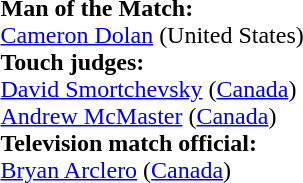<table width=100% style="font-size: 100%">
<tr>
<td><br><strong>Man of the Match:</strong>
<br><a href='#'>Cameron Dolan</a> (United States)<br><strong>Touch judges:</strong>
<br><a href='#'>David Smortchevsky</a> (<a href='#'>Canada</a>)
<br><a href='#'>Andrew McMaster</a> (<a href='#'>Canada</a>)
<br><strong>Television match official:</strong>
<br><a href='#'>Bryan Arclero</a> (<a href='#'>Canada</a>)</td>
</tr>
</table>
